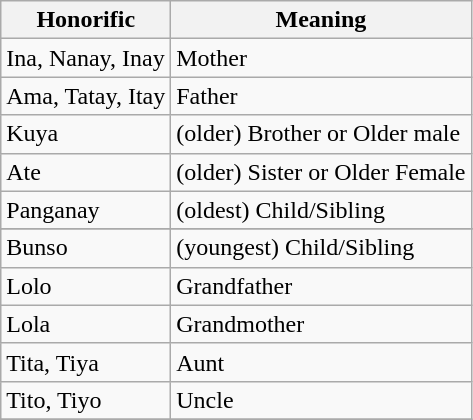<table class="wikitable">
<tr>
<th>Honorific</th>
<th>Meaning</th>
</tr>
<tr>
<td>Ina, Nanay, Inay</td>
<td>Mother</td>
</tr>
<tr>
<td>Ama, Tatay, Itay</td>
<td>Father</td>
</tr>
<tr>
<td>Kuya</td>
<td>(older) Brother or Older male</td>
</tr>
<tr>
<td>Ate</td>
<td>(older) Sister or Older Female</td>
</tr>
<tr>
<td>Panganay</td>
<td>(oldest) Child/Sibling</td>
</tr>
<tr>
</tr>
<tr>
<td>Bunso</td>
<td>(youngest) Child/Sibling</td>
</tr>
<tr>
<td>Lolo</td>
<td>Grandfather</td>
</tr>
<tr>
<td>Lola</td>
<td>Grandmother</td>
</tr>
<tr>
<td>Tita, Tiya</td>
<td>Aunt</td>
</tr>
<tr>
<td>Tito, Tiyo</td>
<td>Uncle</td>
</tr>
<tr>
</tr>
</table>
